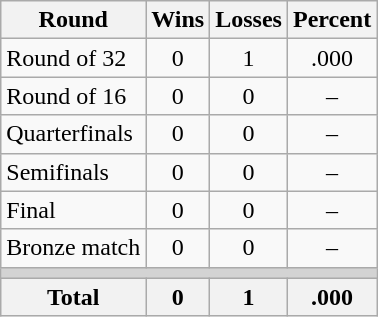<table class=wikitable>
<tr>
<th>Round</th>
<th>Wins</th>
<th>Losses</th>
<th>Percent</th>
</tr>
<tr align=center>
<td align=left>Round of 32</td>
<td>0</td>
<td>1</td>
<td>.000</td>
</tr>
<tr align=center>
<td align=left>Round of 16</td>
<td>0</td>
<td>0</td>
<td>–</td>
</tr>
<tr align=center>
<td align=left>Quarterfinals</td>
<td>0</td>
<td>0</td>
<td>–</td>
</tr>
<tr align=center>
<td align=left>Semifinals</td>
<td>0</td>
<td>0</td>
<td>–</td>
</tr>
<tr align=center>
<td align=left>Final</td>
<td>0</td>
<td>0</td>
<td>–</td>
</tr>
<tr align=center>
<td align=left>Bronze match</td>
<td>0</td>
<td>0</td>
<td>–</td>
</tr>
<tr>
<td colspan=4 bgcolor=lightgray></td>
</tr>
<tr>
<th>Total</th>
<th>0</th>
<th>1</th>
<th>.000</th>
</tr>
</table>
